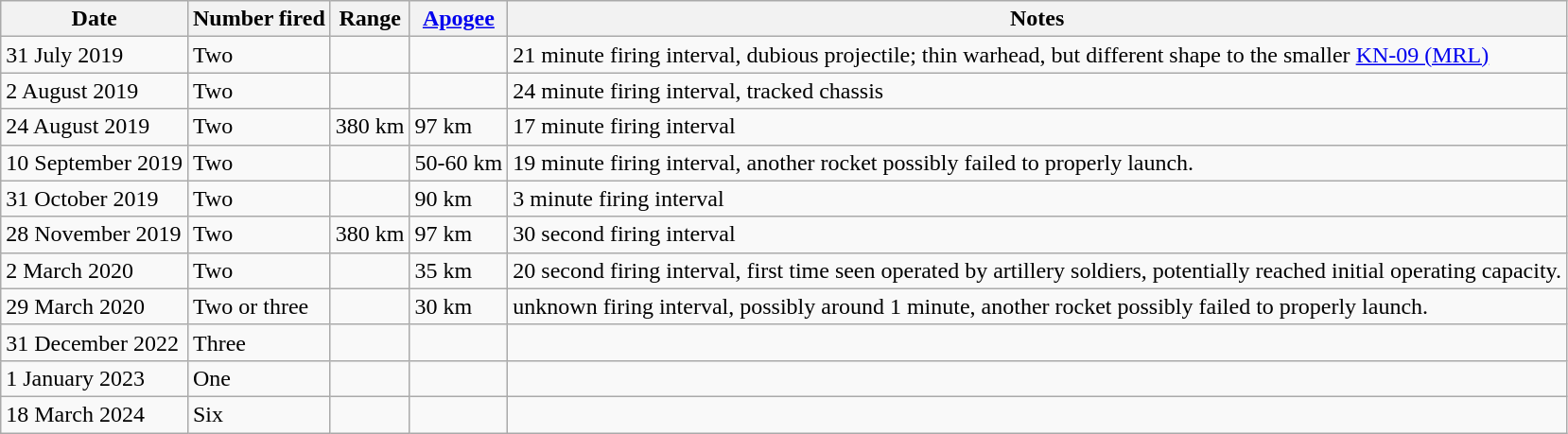<table class="wikitable">
<tr>
<th>Date</th>
<th>Number fired</th>
<th>Range</th>
<th><a href='#'>Apogee</a></th>
<th>Notes</th>
</tr>
<tr>
<td>31 July 2019</td>
<td>Two</td>
<td></td>
<td></td>
<td>21 minute firing interval, dubious projectile; thin warhead, but different shape to the smaller <a href='#'>KN-09 (MRL)</a></td>
</tr>
<tr>
<td>2 August 2019</td>
<td>Two</td>
<td></td>
<td></td>
<td>24 minute firing interval, tracked chassis</td>
</tr>
<tr>
<td>24 August 2019</td>
<td>Two</td>
<td>380 km</td>
<td>97 km</td>
<td>17 minute firing interval</td>
</tr>
<tr>
<td>10 September 2019</td>
<td>Two</td>
<td></td>
<td>50-60 km</td>
<td>19 minute firing interval, another rocket possibly failed to properly launch.</td>
</tr>
<tr>
<td>31 October 2019</td>
<td>Two</td>
<td></td>
<td>90 km</td>
<td>3 minute firing interval</td>
</tr>
<tr>
<td>28 November 2019</td>
<td>Two</td>
<td>380 km</td>
<td>97 km</td>
<td>30 second firing interval</td>
</tr>
<tr>
<td>2 March 2020</td>
<td>Two</td>
<td></td>
<td>35 km</td>
<td>20 second firing interval, first time seen operated by artillery soldiers, potentially reached initial operating capacity.</td>
</tr>
<tr>
<td>29 March 2020</td>
<td>Two or three</td>
<td></td>
<td>30 km</td>
<td>unknown firing interval, possibly around 1 minute, another rocket possibly failed to properly launch.</td>
</tr>
<tr>
<td>31 December 2022</td>
<td>Three</td>
<td></td>
<td></td>
<td></td>
</tr>
<tr>
<td>1 January 2023</td>
<td>One</td>
<td></td>
<td></td>
<td></td>
</tr>
<tr>
<td>18 March 2024</td>
<td>Six</td>
<td></td>
<td></td>
<td></td>
</tr>
</table>
